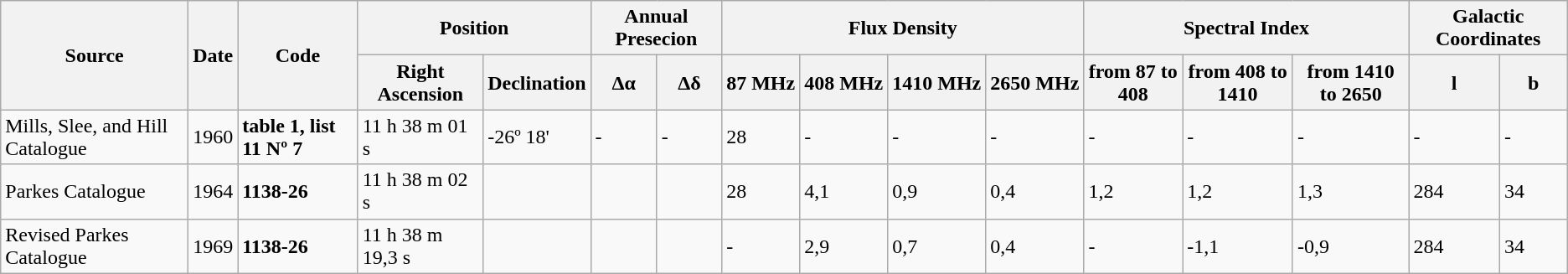<table class="wikitable sortable">
<tr>
<th rowspan="2">Source</th>
<th rowspan="2">Date</th>
<th rowspan="2">Code</th>
<th colspan="2">Position</th>
<th colspan="2">Annual Presecion</th>
<th colspan="4">Flux Density</th>
<th colspan="3">Spectral Index</th>
<th colspan="2">Galactic Coordinates</th>
</tr>
<tr>
<th>Right Ascension</th>
<th>Declination</th>
<th>Δα</th>
<th>Δδ</th>
<th>87 MHz</th>
<th>408 MHz</th>
<th>1410 MHz</th>
<th>2650 MHz</th>
<th>from 87 to 408</th>
<th>from 408 to 1410</th>
<th>from 1410 to 2650</th>
<th>l</th>
<th>b</th>
</tr>
<tr>
<td>Mills, Slee, and Hill Catalogue</td>
<td>1960</td>
<td><strong>table 1, list 11 Nº 7</strong></td>
<td>11 h 38 m 01 s</td>
<td>-26º 18'</td>
<td>-</td>
<td>-</td>
<td>28</td>
<td>-</td>
<td>-</td>
<td>-</td>
<td>-</td>
<td>-</td>
<td>-</td>
<td>-</td>
<td>-</td>
</tr>
<tr>
<td>Parkes Catalogue</td>
<td>1964</td>
<td><strong>1138-26</strong></td>
<td>11 h 38 m 02 s</td>
<td></td>
<td></td>
<td></td>
<td>28</td>
<td>4,1</td>
<td>0,9</td>
<td>0,4</td>
<td>1,2</td>
<td>1,2</td>
<td>1,3</td>
<td>284</td>
<td>34</td>
</tr>
<tr>
<td>Revised Parkes Catalogue</td>
<td>1969</td>
<td><strong>1138-26</strong></td>
<td>11 h 38 m 19,3 s</td>
<td></td>
<td></td>
<td></td>
<td>-</td>
<td>2,9</td>
<td>0,7</td>
<td>0,4</td>
<td>-</td>
<td>-1,1</td>
<td>-0,9</td>
<td>284</td>
<td>34</td>
</tr>
</table>
